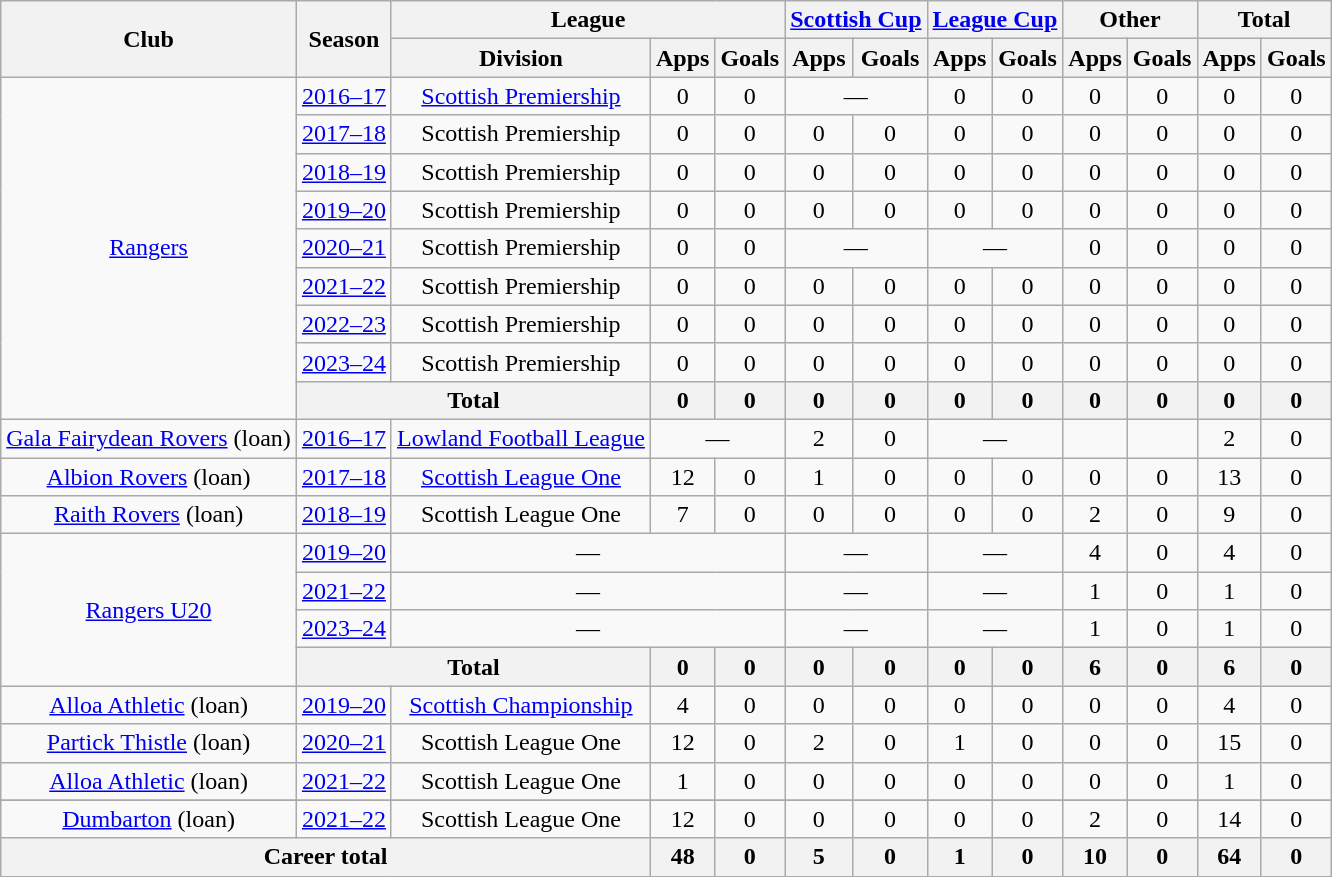<table class="wikitable" style="text-align: center">
<tr>
<th rowspan="2">Club</th>
<th rowspan="2">Season</th>
<th colspan="3">League</th>
<th colspan="2"><a href='#'>Scottish Cup</a></th>
<th colspan="2"><a href='#'>League Cup</a></th>
<th colspan="2">Other</th>
<th colspan="2">Total</th>
</tr>
<tr>
<th>Division</th>
<th>Apps</th>
<th>Goals</th>
<th>Apps</th>
<th>Goals</th>
<th>Apps</th>
<th>Goals</th>
<th>Apps</th>
<th>Goals</th>
<th>Apps</th>
<th>Goals</th>
</tr>
<tr>
<td rowspan="9"><a href='#'>Rangers</a></td>
<td><a href='#'>2016–17</a></td>
<td><a href='#'>Scottish Premiership</a></td>
<td>0</td>
<td>0</td>
<td colspan="2">—</td>
<td>0</td>
<td>0</td>
<td>0</td>
<td>0</td>
<td>0</td>
<td>0</td>
</tr>
<tr>
<td><a href='#'>2017–18</a></td>
<td>Scottish Premiership</td>
<td>0</td>
<td>0</td>
<td>0</td>
<td>0</td>
<td>0</td>
<td>0</td>
<td>0</td>
<td>0</td>
<td>0</td>
<td>0</td>
</tr>
<tr>
<td><a href='#'>2018–19</a></td>
<td>Scottish Premiership</td>
<td>0</td>
<td>0</td>
<td>0</td>
<td>0</td>
<td>0</td>
<td>0</td>
<td>0</td>
<td>0</td>
<td>0</td>
<td>0</td>
</tr>
<tr>
<td><a href='#'>2019–20</a></td>
<td>Scottish Premiership</td>
<td>0</td>
<td>0</td>
<td>0</td>
<td>0</td>
<td>0</td>
<td>0</td>
<td>0</td>
<td>0</td>
<td>0</td>
<td>0</td>
</tr>
<tr>
<td><a href='#'>2020–21</a></td>
<td>Scottish Premiership</td>
<td>0</td>
<td>0</td>
<td colspan="2">—</td>
<td colspan="2">—</td>
<td>0</td>
<td>0</td>
<td>0</td>
<td>0</td>
</tr>
<tr>
<td><a href='#'>2021–22</a></td>
<td>Scottish Premiership</td>
<td>0</td>
<td>0</td>
<td>0</td>
<td>0</td>
<td>0</td>
<td>0</td>
<td>0</td>
<td>0</td>
<td>0</td>
<td>0</td>
</tr>
<tr>
<td><a href='#'>2022–23</a></td>
<td>Scottish Premiership</td>
<td>0</td>
<td>0</td>
<td>0</td>
<td>0</td>
<td>0</td>
<td>0</td>
<td>0</td>
<td>0</td>
<td>0</td>
<td>0</td>
</tr>
<tr>
<td><a href='#'>2023–24</a></td>
<td>Scottish Premiership</td>
<td>0</td>
<td>0</td>
<td>0</td>
<td>0</td>
<td>0</td>
<td>0</td>
<td>0</td>
<td>0</td>
<td>0</td>
<td>0</td>
</tr>
<tr>
<th colspan="2">Total</th>
<th>0</th>
<th>0</th>
<th>0</th>
<th>0</th>
<th>0</th>
<th>0</th>
<th>0</th>
<th>0</th>
<th>0</th>
<th>0</th>
</tr>
<tr>
<td><a href='#'>Gala Fairydean Rovers</a> (loan)</td>
<td><a href='#'>2016–17</a></td>
<td><a href='#'>Lowland Football League</a></td>
<td colspan="2">—</td>
<td>2</td>
<td>0</td>
<td colspan="2">—</td>
<td></td>
<td></td>
<td>2</td>
<td>0</td>
</tr>
<tr>
<td><a href='#'>Albion Rovers</a> (loan)</td>
<td><a href='#'>2017–18</a></td>
<td><a href='#'>Scottish League One</a></td>
<td>12</td>
<td>0</td>
<td>1</td>
<td>0</td>
<td>0</td>
<td>0</td>
<td>0</td>
<td>0</td>
<td>13</td>
<td>0</td>
</tr>
<tr>
<td><a href='#'>Raith Rovers</a> (loan)</td>
<td><a href='#'>2018–19</a></td>
<td>Scottish League One</td>
<td>7</td>
<td>0</td>
<td>0</td>
<td>0</td>
<td>0</td>
<td>0</td>
<td>2</td>
<td>0</td>
<td>9</td>
<td>0</td>
</tr>
<tr>
<td rowspan="4"><a href='#'>Rangers U20</a></td>
<td><a href='#'>2019–20</a></td>
<td colspan="3">—</td>
<td colspan="2">—</td>
<td colspan="2">—</td>
<td>4</td>
<td>0</td>
<td>4</td>
<td>0</td>
</tr>
<tr>
<td><a href='#'>2021–22</a></td>
<td colspan="3">—</td>
<td colspan="2">—</td>
<td colspan="2">—</td>
<td>1</td>
<td>0</td>
<td>1</td>
<td>0</td>
</tr>
<tr>
<td><a href='#'>2023–24</a></td>
<td colspan="3">—</td>
<td colspan="2">—</td>
<td colspan="2">—</td>
<td>1</td>
<td>0</td>
<td>1</td>
<td>0</td>
</tr>
<tr>
<th colspan="2">Total</th>
<th>0</th>
<th>0</th>
<th>0</th>
<th>0</th>
<th>0</th>
<th>0</th>
<th>6</th>
<th>0</th>
<th>6</th>
<th>0</th>
</tr>
<tr>
<td><a href='#'>Alloa Athletic</a> (loan)</td>
<td><a href='#'>2019–20</a></td>
<td><a href='#'>Scottish Championship</a></td>
<td>4</td>
<td>0</td>
<td>0</td>
<td>0</td>
<td>0</td>
<td>0</td>
<td>0</td>
<td>0</td>
<td>4</td>
<td>0</td>
</tr>
<tr>
<td><a href='#'>Partick Thistle</a> (loan)</td>
<td><a href='#'>2020–21</a></td>
<td>Scottish League One</td>
<td>12</td>
<td>0</td>
<td>2</td>
<td>0</td>
<td>1</td>
<td>0</td>
<td>0</td>
<td>0</td>
<td>15</td>
<td>0</td>
</tr>
<tr>
<td><a href='#'>Alloa Athletic</a> (loan)</td>
<td><a href='#'>2021–22</a></td>
<td>Scottish League One</td>
<td>1</td>
<td>0</td>
<td>0</td>
<td>0</td>
<td>0</td>
<td>0</td>
<td>0</td>
<td>0</td>
<td>1</td>
<td>0</td>
</tr>
<tr>
</tr>
<tr>
<td><a href='#'>Dumbarton</a> (loan)</td>
<td><a href='#'>2021–22</a></td>
<td>Scottish League One</td>
<td>12</td>
<td>0</td>
<td>0</td>
<td>0</td>
<td>0</td>
<td>0</td>
<td>2</td>
<td>0</td>
<td>14</td>
<td>0</td>
</tr>
<tr>
<th colspan="3">Career total</th>
<th>48</th>
<th>0</th>
<th>5</th>
<th>0</th>
<th>1</th>
<th>0</th>
<th>10</th>
<th>0</th>
<th>64</th>
<th>0</th>
</tr>
</table>
